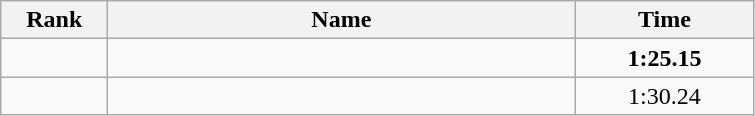<table class="wikitable" style="text-align:center;">
<tr>
<th style="width:4em">Rank</th>
<th style="width:19em">Name</th>
<th style="width:7em">Time</th>
</tr>
<tr>
<td></td>
<td align=left><strong></strong></td>
<td><strong>1:25.15</strong></td>
</tr>
<tr>
<td></td>
<td align=left></td>
<td>1:30.24</td>
</tr>
</table>
